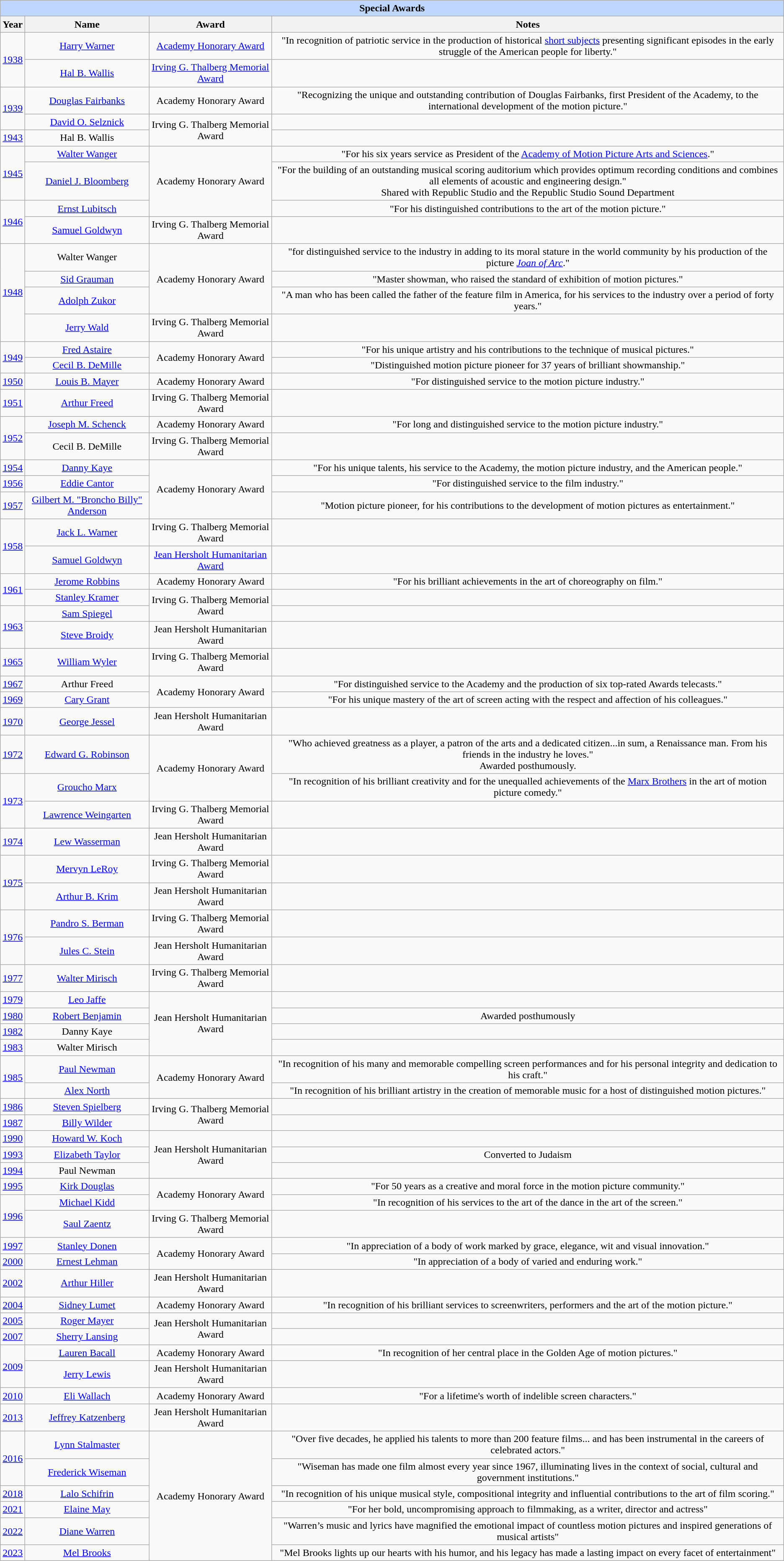<table class="wikitable" style="text-align: center">
<tr ---- bgcolor="#bfd7ff">
<td colspan=4 align=center><strong>Special Awards</strong></td>
</tr>
<tr ---- bgcolor="#ebf5ff">
<th>Year</th>
<th>Name</th>
<th>Award</th>
<th>Notes</th>
</tr>
<tr>
<td rowspan=2><a href='#'>1938</a></td>
<td><a href='#'>Harry Warner</a></td>
<td><a href='#'>Academy Honorary Award</a></td>
<td>"In recognition of patriotic service in the production of historical <a href='#'>short subjects</a> presenting significant episodes in the early struggle of the American people for liberty."</td>
</tr>
<tr>
<td><a href='#'>Hal B. Wallis</a></td>
<td><a href='#'>Irving G. Thalberg Memorial Award</a></td>
<td></td>
</tr>
<tr>
<td rowspan=2><a href='#'>1939</a></td>
<td><a href='#'>Douglas Fairbanks</a></td>
<td>Academy Honorary Award</td>
<td>"Recognizing the unique and outstanding contribution of Douglas Fairbanks, first President of the Academy, to the international development of the motion picture."</td>
</tr>
<tr>
<td><a href='#'>David O. Selznick</a></td>
<td rowspan=2>Irving G. Thalberg Memorial Award</td>
<td></td>
</tr>
<tr>
<td><a href='#'>1943</a></td>
<td>Hal B. Wallis</td>
<td></td>
</tr>
<tr>
<td rowspan=2><a href='#'>1945</a></td>
<td><a href='#'>Walter Wanger</a></td>
<td rowspan=3>Academy Honorary Award</td>
<td>"For his six years service as President of the <a href='#'>Academy of Motion Picture Arts and Sciences</a>."</td>
</tr>
<tr>
<td><a href='#'>Daniel J. Bloomberg</a></td>
<td>"For the building of an outstanding musical scoring auditorium which provides optimum recording conditions and combines all elements of acoustic and engineering design."<br>Shared with Republic Studio and the Republic Studio Sound Department</td>
</tr>
<tr>
<td rowspan=2><a href='#'>1946</a></td>
<td><a href='#'>Ernst Lubitsch</a></td>
<td>"For his distinguished contributions to the art of the motion picture."</td>
</tr>
<tr>
<td><a href='#'>Samuel Goldwyn</a></td>
<td>Irving G. Thalberg Memorial Award</td>
<td></td>
</tr>
<tr>
<td rowspan=4><a href='#'>1948</a></td>
<td>Walter Wanger</td>
<td rowspan=3>Academy Honorary Award</td>
<td>"for distinguished service to the industry in adding to its moral stature in the world community by his production of the picture <em><a href='#'>Joan of Arc</a></em>."</td>
</tr>
<tr>
<td><a href='#'>Sid Grauman</a></td>
<td>"Master showman, who raised the standard of exhibition of motion pictures."</td>
</tr>
<tr>
<td><a href='#'>Adolph Zukor</a></td>
<td>"A man who has been called the father of the feature film in America, for his services to the industry over a period of forty years."</td>
</tr>
<tr>
<td><a href='#'>Jerry Wald</a></td>
<td>Irving G. Thalberg Memorial Award</td>
<td></td>
</tr>
<tr>
<td rowspan=2><a href='#'>1949</a></td>
<td><a href='#'>Fred Astaire</a></td>
<td rowspan=2>Academy Honorary Award</td>
<td>"For his unique artistry and his contributions to the technique of musical pictures."</td>
</tr>
<tr>
<td><a href='#'>Cecil B. DeMille</a></td>
<td>"Distinguished motion picture pioneer for 37 years of brilliant showmanship."</td>
</tr>
<tr>
<td><a href='#'>1950</a></td>
<td><a href='#'>Louis B. Mayer</a></td>
<td>Academy Honorary Award</td>
<td>"For distinguished service to the motion picture industry."</td>
</tr>
<tr>
<td><a href='#'>1951</a></td>
<td><a href='#'>Arthur Freed</a></td>
<td>Irving G. Thalberg Memorial Award</td>
<td></td>
</tr>
<tr>
<td rowspan=2><a href='#'>1952</a></td>
<td><a href='#'>Joseph M. Schenck</a></td>
<td>Academy Honorary Award</td>
<td>"For long and distinguished service to the motion picture industry."</td>
</tr>
<tr>
<td>Cecil B. DeMille</td>
<td>Irving G. Thalberg Memorial Award</td>
<td></td>
</tr>
<tr>
<td><a href='#'>1954</a></td>
<td><a href='#'>Danny Kaye</a></td>
<td rowspan=3>Academy Honorary Award</td>
<td>"For his unique talents, his service to the Academy, the motion picture industry, and the American people."</td>
</tr>
<tr>
<td><a href='#'>1956</a></td>
<td><a href='#'>Eddie Cantor</a></td>
<td>"For distinguished service to the film industry."</td>
</tr>
<tr>
<td><a href='#'>1957</a></td>
<td><a href='#'>Gilbert M. "Broncho Billy" Anderson</a></td>
<td>"Motion picture pioneer, for his contributions to the development of motion pictures as entertainment."</td>
</tr>
<tr>
<td rowspan=2><a href='#'>1958</a></td>
<td><a href='#'>Jack L. Warner</a></td>
<td>Irving G. Thalberg Memorial Award</td>
<td></td>
</tr>
<tr>
<td><a href='#'>Samuel Goldwyn</a></td>
<td><a href='#'>Jean Hersholt Humanitarian Award</a></td>
<td></td>
</tr>
<tr>
<td rowspan=2><a href='#'>1961</a></td>
<td><a href='#'>Jerome Robbins</a></td>
<td>Academy Honorary Award</td>
<td>"For his brilliant achievements in the art of choreography on film."</td>
</tr>
<tr>
<td><a href='#'>Stanley Kramer</a></td>
<td rowspan=2>Irving G. Thalberg Memorial Award</td>
<td></td>
</tr>
<tr>
<td rowspan=2><a href='#'>1963</a></td>
<td><a href='#'>Sam Spiegel</a></td>
<td></td>
</tr>
<tr>
<td><a href='#'>Steve Broidy</a></td>
<td>Jean Hersholt Humanitarian Award</td>
<td></td>
</tr>
<tr>
<td><a href='#'>1965</a></td>
<td><a href='#'>William Wyler</a></td>
<td>Irving G. Thalberg Memorial Award</td>
<td></td>
</tr>
<tr>
<td><a href='#'>1967</a></td>
<td>Arthur Freed</td>
<td rowspan=2>Academy Honorary Award</td>
<td>"For distinguished service to the Academy and the production of six top-rated Awards telecasts."</td>
</tr>
<tr>
<td><a href='#'>1969</a></td>
<td><a href='#'>Cary Grant</a></td>
<td>"For his unique mastery of the art of screen acting with the respect and affection of his colleagues."</td>
</tr>
<tr>
<td><a href='#'>1970</a></td>
<td><a href='#'>George Jessel</a></td>
<td>Jean Hersholt Humanitarian Award</td>
<td></td>
</tr>
<tr>
<td><a href='#'>1972</a></td>
<td><a href='#'>Edward G. Robinson</a></td>
<td rowspan=2>Academy Honorary Award</td>
<td>"Who achieved greatness as a player, a patron of the arts and a dedicated citizen...in sum, a Renaissance man. From his friends in the industry he loves."<br>Awarded posthumously.</td>
</tr>
<tr>
<td rowspan=2><a href='#'>1973</a></td>
<td><a href='#'>Groucho Marx</a></td>
<td>"In recognition of his brilliant creativity and for the unequalled achievements of the <a href='#'>Marx Brothers</a> in the art of motion picture comedy."</td>
</tr>
<tr>
<td><a href='#'>Lawrence Weingarten</a></td>
<td>Irving G. Thalberg Memorial Award</td>
<td></td>
</tr>
<tr>
<td><a href='#'>1974</a></td>
<td><a href='#'>Lew Wasserman</a></td>
<td>Jean Hersholt Humanitarian Award</td>
<td></td>
</tr>
<tr>
<td rowspan=2><a href='#'>1975</a></td>
<td><a href='#'>Mervyn LeRoy</a></td>
<td>Irving G. Thalberg Memorial Award</td>
<td></td>
</tr>
<tr>
<td><a href='#'>Arthur B. Krim</a></td>
<td>Jean Hersholt Humanitarian Award</td>
<td></td>
</tr>
<tr>
<td rowspan=2><a href='#'>1976</a></td>
<td><a href='#'>Pandro S. Berman</a></td>
<td>Irving G. Thalberg Memorial Award</td>
<td></td>
</tr>
<tr>
<td><a href='#'>Jules C. Stein</a></td>
<td>Jean Hersholt Humanitarian Award</td>
<td></td>
</tr>
<tr>
<td><a href='#'>1977</a></td>
<td><a href='#'>Walter Mirisch</a></td>
<td>Irving G. Thalberg Memorial Award</td>
<td></td>
</tr>
<tr>
<td><a href='#'>1979</a></td>
<td><a href='#'>Leo Jaffe</a></td>
<td rowspan=4>Jean Hersholt Humanitarian Award</td>
<td></td>
</tr>
<tr>
<td><a href='#'>1980</a></td>
<td><a href='#'>Robert Benjamin</a></td>
<td>Awarded posthumously</td>
</tr>
<tr>
<td><a href='#'>1982</a></td>
<td>Danny Kaye</td>
<td></td>
</tr>
<tr>
<td><a href='#'>1983</a></td>
<td>Walter Mirisch</td>
<td></td>
</tr>
<tr>
<td rowspan=2><a href='#'>1985</a></td>
<td><a href='#'>Paul Newman</a></td>
<td rowspan=2>Academy Honorary Award</td>
<td>"In recognition of his many and memorable compelling screen performances and for his personal integrity and dedication to his craft."</td>
</tr>
<tr>
<td><a href='#'>Alex North</a></td>
<td>"In recognition of his brilliant artistry in the creation of memorable music for a host of distinguished motion pictures."</td>
</tr>
<tr>
<td><a href='#'>1986</a></td>
<td><a href='#'>Steven Spielberg</a></td>
<td rowspan=2>Irving G. Thalberg Memorial Award</td>
<td></td>
</tr>
<tr>
<td><a href='#'>1987</a></td>
<td><a href='#'>Billy Wilder</a></td>
<td></td>
</tr>
<tr>
<td><a href='#'>1990</a></td>
<td><a href='#'>Howard W. Koch</a></td>
<td rowspan=3>Jean Hersholt Humanitarian Award</td>
<td></td>
</tr>
<tr>
<td><a href='#'>1993</a></td>
<td><a href='#'>Elizabeth Taylor</a></td>
<td>Converted to Judaism</td>
</tr>
<tr>
<td><a href='#'>1994</a></td>
<td>Paul Newman</td>
<td></td>
</tr>
<tr>
<td><a href='#'>1995</a></td>
<td><a href='#'>Kirk Douglas</a></td>
<td rowspan=2>Academy Honorary Award</td>
<td>"For 50 years as a creative and moral force in the motion picture community."</td>
</tr>
<tr>
<td rowspan=2><a href='#'>1996</a></td>
<td><a href='#'>Michael Kidd</a></td>
<td>"In recognition of his services to the art of the dance in the art of the screen."</td>
</tr>
<tr>
<td><a href='#'>Saul Zaentz</a></td>
<td>Irving G. Thalberg Memorial Award</td>
<td></td>
</tr>
<tr>
<td><a href='#'>1997</a></td>
<td><a href='#'>Stanley Donen</a></td>
<td rowspan=2>Academy Honorary Award</td>
<td>"In appreciation of a body of work marked by grace, elegance, wit and visual innovation."</td>
</tr>
<tr>
<td><a href='#'>2000</a></td>
<td><a href='#'>Ernest Lehman</a></td>
<td>"In appreciation of a body of varied and enduring work."</td>
</tr>
<tr>
<td><a href='#'>2002</a></td>
<td><a href='#'>Arthur Hiller</a></td>
<td>Jean Hersholt Humanitarian Award</td>
<td></td>
</tr>
<tr>
<td><a href='#'>2004</a></td>
<td><a href='#'>Sidney Lumet</a></td>
<td>Academy Honorary Award</td>
<td>"In recognition of his brilliant services to screenwriters, performers and the art of the motion picture."</td>
</tr>
<tr>
<td><a href='#'>2005</a></td>
<td><a href='#'>Roger Mayer</a></td>
<td rowspan=2>Jean Hersholt Humanitarian Award</td>
<td></td>
</tr>
<tr>
<td><a href='#'>2007</a></td>
<td><a href='#'>Sherry Lansing</a></td>
<td></td>
</tr>
<tr>
<td rowspan=2><a href='#'>2009</a></td>
<td><a href='#'>Lauren Bacall</a></td>
<td>Academy Honorary Award</td>
<td>"In recognition of her central place in the Golden Age of motion pictures."</td>
</tr>
<tr>
<td><a href='#'>Jerry Lewis</a></td>
<td>Jean Hersholt Humanitarian Award</td>
<td></td>
</tr>
<tr>
<td><a href='#'>2010</a></td>
<td><a href='#'>Eli Wallach</a></td>
<td>Academy Honorary Award</td>
<td>"For a lifetime's worth of indelible screen characters."</td>
</tr>
<tr>
<td><a href='#'>2013</a></td>
<td><a href='#'>Jeffrey Katzenberg</a></td>
<td>Jean Hersholt Humanitarian Award</td>
<td></td>
</tr>
<tr>
<td rowspan=2><a href='#'>2016</a></td>
<td><a href='#'>Lynn Stalmaster</a></td>
<td rowspan=6>Academy Honorary Award</td>
<td>"Over five decades, he applied his talents to more than 200 feature films... and has been instrumental in the careers of celebrated actors."</td>
</tr>
<tr>
<td><a href='#'>Frederick Wiseman</a></td>
<td>"Wiseman has made one film almost every year since 1967, illuminating lives in the context of social, cultural and government institutions."</td>
</tr>
<tr>
<td><a href='#'>2018</a></td>
<td><a href='#'>Lalo Schifrin</a></td>
<td>"In recognition of his unique musical style, compositional integrity and influential contributions to the art of film scoring."</td>
</tr>
<tr>
<td><a href='#'>2021</a></td>
<td><a href='#'>Elaine May</a></td>
<td>"For her bold, uncompromising approach to filmmaking, as a writer, director and actress"</td>
</tr>
<tr>
<td><a href='#'>2022</a></td>
<td><a href='#'>Diane Warren</a></td>
<td>"Warren’s music and lyrics have magnified the emotional impact of countless motion pictures and inspired generations of musical artists"</td>
</tr>
<tr>
<td><a href='#'>2023</a></td>
<td><a href='#'>Mel Brooks</a></td>
<td>"Mel Brooks lights up our hearts with his humor, and his legacy has made a lasting impact on every facet of entertainment"</td>
</tr>
</table>
